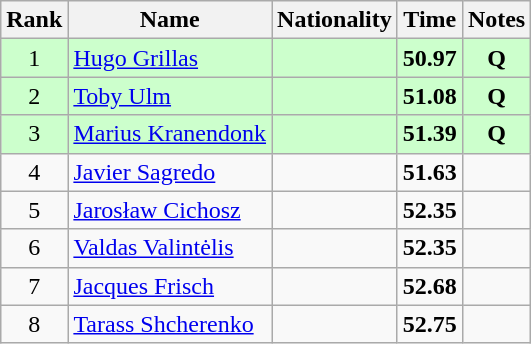<table class="wikitable sortable" style="text-align:center">
<tr>
<th>Rank</th>
<th>Name</th>
<th>Nationality</th>
<th>Time</th>
<th>Notes</th>
</tr>
<tr bgcolor=ccffcc>
<td>1</td>
<td align=left><a href='#'>Hugo Grillas</a></td>
<td align=left></td>
<td><strong>50.97</strong></td>
<td><strong>Q</strong></td>
</tr>
<tr bgcolor=ccffcc>
<td>2</td>
<td align=left><a href='#'>Toby Ulm</a></td>
<td align=left></td>
<td><strong>51.08</strong></td>
<td><strong>Q</strong></td>
</tr>
<tr bgcolor=ccffcc>
<td>3</td>
<td align=left><a href='#'>Marius Kranendonk</a></td>
<td align=left></td>
<td><strong>51.39</strong></td>
<td><strong>Q</strong></td>
</tr>
<tr>
<td>4</td>
<td align=left><a href='#'>Javier Sagredo</a></td>
<td align=left></td>
<td><strong>51.63</strong></td>
<td></td>
</tr>
<tr>
<td>5</td>
<td align=left><a href='#'>Jarosław Cichosz</a></td>
<td align=left></td>
<td><strong>52.35</strong></td>
<td></td>
</tr>
<tr>
<td>6</td>
<td align=left><a href='#'>Valdas Valintėlis</a></td>
<td align=left></td>
<td><strong>52.35</strong></td>
<td></td>
</tr>
<tr>
<td>7</td>
<td align=left><a href='#'>Jacques Frisch</a></td>
<td align=left></td>
<td><strong>52.68</strong></td>
<td></td>
</tr>
<tr>
<td>8</td>
<td align=left><a href='#'>Tarass Shcherenko</a></td>
<td align=left></td>
<td><strong>52.75</strong></td>
<td></td>
</tr>
</table>
